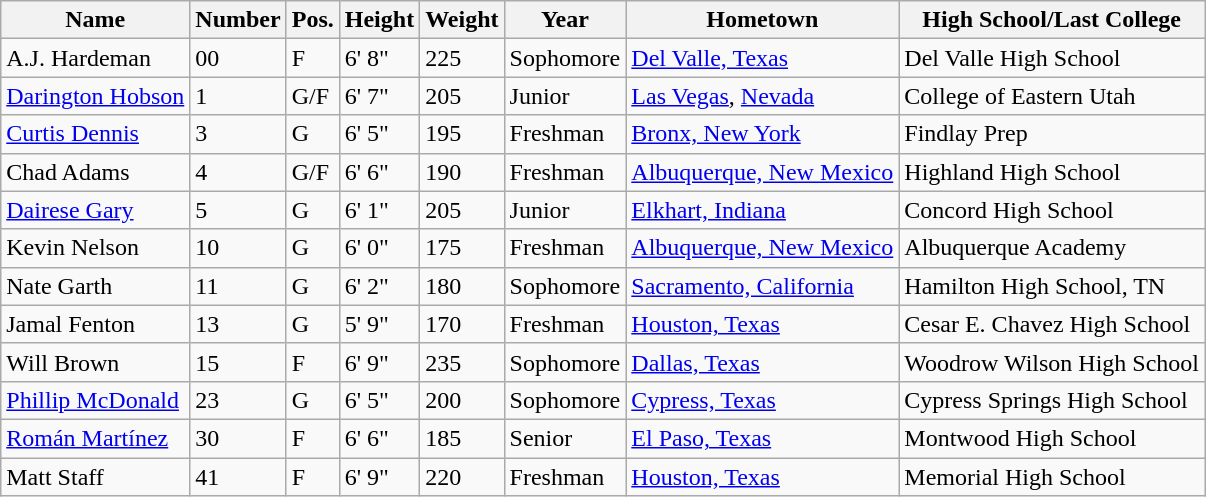<table class="wikitable sortable" border="1">
<tr>
<th>Name</th>
<th>Number</th>
<th>Pos.</th>
<th>Height</th>
<th>Weight</th>
<th>Year</th>
<th>Hometown</th>
<th class="unsortable">High School/Last College</th>
</tr>
<tr>
<td>A.J. Hardeman</td>
<td>00</td>
<td>F</td>
<td>6' 8"</td>
<td>225</td>
<td>Sophomore</td>
<td><a href='#'>Del Valle, Texas</a></td>
<td>Del Valle High School</td>
</tr>
<tr>
<td><a href='#'>Darington Hobson</a></td>
<td>1</td>
<td>G/F</td>
<td>6' 7"</td>
<td>205</td>
<td>Junior</td>
<td><a href='#'>Las Vegas</a>, <a href='#'>Nevada</a></td>
<td>College of Eastern Utah</td>
</tr>
<tr>
<td><a href='#'>Curtis Dennis</a></td>
<td>3</td>
<td>G</td>
<td>6' 5"</td>
<td>195</td>
<td>Freshman</td>
<td><a href='#'>Bronx, New York</a></td>
<td>Findlay Prep</td>
</tr>
<tr>
<td>Chad Adams</td>
<td>4</td>
<td>G/F</td>
<td>6' 6"</td>
<td>190</td>
<td>Freshman</td>
<td><a href='#'>Albuquerque, New Mexico</a></td>
<td>Highland High School</td>
</tr>
<tr>
<td><a href='#'>Dairese Gary</a></td>
<td>5</td>
<td>G</td>
<td>6' 1"</td>
<td>205</td>
<td>Junior</td>
<td><a href='#'>Elkhart, Indiana</a></td>
<td>Concord High School</td>
</tr>
<tr>
<td>Kevin Nelson</td>
<td>10</td>
<td>G</td>
<td>6' 0"</td>
<td>175</td>
<td>Freshman</td>
<td><a href='#'>Albuquerque, New Mexico</a></td>
<td>Albuquerque Academy</td>
</tr>
<tr>
<td>Nate Garth</td>
<td>11</td>
<td>G</td>
<td>6' 2"</td>
<td>180</td>
<td>Sophomore</td>
<td><a href='#'>Sacramento, California</a></td>
<td>Hamilton High School, TN</td>
</tr>
<tr>
<td>Jamal Fenton</td>
<td>13</td>
<td>G</td>
<td>5' 9"</td>
<td>170</td>
<td>Freshman</td>
<td><a href='#'>Houston, Texas</a></td>
<td>Cesar E. Chavez High School</td>
</tr>
<tr>
<td>Will Brown</td>
<td>15</td>
<td>F</td>
<td>6' 9"</td>
<td>235</td>
<td>Sophomore</td>
<td><a href='#'>Dallas, Texas</a></td>
<td>Woodrow Wilson High School</td>
</tr>
<tr>
<td><a href='#'>Phillip McDonald</a></td>
<td>23</td>
<td>G</td>
<td>6' 5"</td>
<td>200</td>
<td>Sophomore</td>
<td><a href='#'>Cypress, Texas</a></td>
<td>Cypress Springs High School</td>
</tr>
<tr>
<td><a href='#'>Román Martínez</a></td>
<td>30</td>
<td>F</td>
<td>6' 6"</td>
<td>185</td>
<td>Senior</td>
<td><a href='#'>El Paso, Texas</a></td>
<td>Montwood High School</td>
</tr>
<tr>
<td>Matt Staff</td>
<td>41</td>
<td>F</td>
<td>6' 9"</td>
<td>220</td>
<td>Freshman</td>
<td><a href='#'>Houston, Texas</a></td>
<td>Memorial High School</td>
</tr>
</table>
